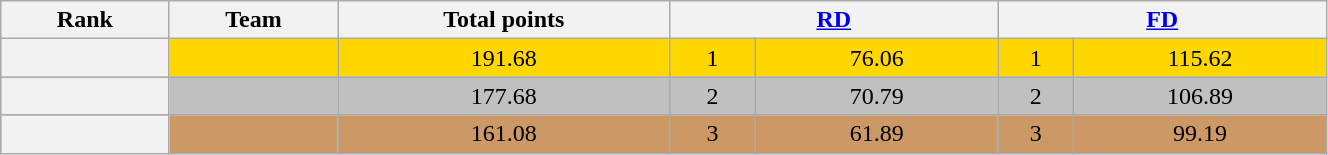<table class="wikitable sortable" style="text-align:center;" width="70%">
<tr>
<th scope="col">Rank</th>
<th scope="col">Team</th>
<th scope="col">Total points</th>
<th scope="col" colspan="2" width="80px"><a href='#'>RD</a></th>
<th scope="col" colspan="2" width="80px"><a href='#'>FD</a></th>
</tr>
<tr bgcolor="gold">
<th scope="row"></th>
<td align="left"></td>
<td>191.68</td>
<td>1</td>
<td>76.06</td>
<td>1</td>
<td>115.62</td>
</tr>
<tr bgcolor="silver">
<th scope="row"></th>
<td align="left"></td>
<td>177.68</td>
<td>2</td>
<td>70.79</td>
<td>2</td>
<td>106.89</td>
</tr>
<tr bgcolor="cc9966">
<th scope="row"></th>
<td align="left"></td>
<td>161.08</td>
<td>3</td>
<td>61.89</td>
<td>3</td>
<td>99.19</td>
</tr>
</table>
